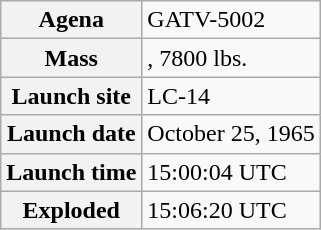<table class="wikitable plainrowheaders">
<tr>
<th scope="row">Agena</th>
<td>GATV-5002</td>
</tr>
<tr>
<th scope="row">Mass</th>
<td>, 7800 lbs.</td>
</tr>
<tr>
<th scope="row">Launch site</th>
<td>LC-14</td>
</tr>
<tr>
<th scope="row">Launch date</th>
<td>October 25, 1965</td>
</tr>
<tr>
<th scope="row">Launch time</th>
<td>15:00:04 UTC</td>
</tr>
<tr>
<th scope="row">Exploded</th>
<td>15:06:20 UTC</td>
</tr>
</table>
